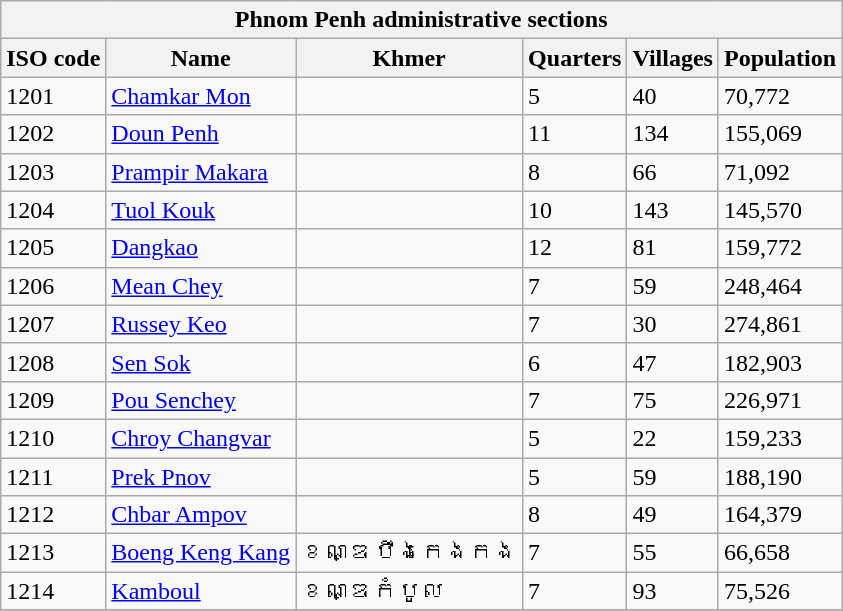<table class="wikitable sortable">
<tr>
<th colspan="6">Phnom Penh administrative sections</th>
</tr>
<tr>
<th>ISO code</th>
<th>Name</th>
<th>Khmer</th>
<th>Quarters</th>
<th>Villages</th>
<th>Population</th>
</tr>
<tr>
<td>1201</td>
<td><a href='#'>Chamkar Mon</a></td>
<td></td>
<td>5</td>
<td>40</td>
<td>70,772</td>
</tr>
<tr>
<td>1202</td>
<td><a href='#'>Doun Penh</a></td>
<td></td>
<td>11</td>
<td>134</td>
<td>155,069</td>
</tr>
<tr>
<td>1203</td>
<td><a href='#'>Prampir Makara</a></td>
<td></td>
<td>8</td>
<td>66</td>
<td>71,092</td>
</tr>
<tr>
<td>1204</td>
<td><a href='#'>Tuol Kouk</a></td>
<td></td>
<td>10</td>
<td>143</td>
<td>145,570</td>
</tr>
<tr>
<td>1205</td>
<td><a href='#'>Dangkao</a></td>
<td></td>
<td>12</td>
<td>81</td>
<td>159,772</td>
</tr>
<tr>
<td>1206</td>
<td><a href='#'>Mean Chey</a></td>
<td></td>
<td>7</td>
<td>59</td>
<td>248,464</td>
</tr>
<tr>
<td>1207</td>
<td><a href='#'>Russey Keo</a></td>
<td></td>
<td>7</td>
<td>30</td>
<td>274,861</td>
</tr>
<tr>
<td>1208</td>
<td><a href='#'>Sen Sok</a></td>
<td></td>
<td>6</td>
<td>47</td>
<td>182,903</td>
</tr>
<tr>
<td>1209</td>
<td><a href='#'>Pou Senchey</a></td>
<td></td>
<td>7</td>
<td>75</td>
<td>226,971</td>
</tr>
<tr>
<td>1210</td>
<td><a href='#'>Chroy Changvar</a></td>
<td></td>
<td>5</td>
<td>22</td>
<td>159,233</td>
</tr>
<tr>
<td>1211</td>
<td><a href='#'>Prek Pnov</a></td>
<td></td>
<td>5</td>
<td>59</td>
<td>188,190</td>
</tr>
<tr>
<td>1212</td>
<td><a href='#'>Chbar Ampov</a></td>
<td></td>
<td>8</td>
<td>49</td>
<td>164,379</td>
</tr>
<tr>
<td>1213</td>
<td><a href='#'>Boeng Keng Kang</a></td>
<td>ខណ្ឌបឹងកេងកង</td>
<td>7</td>
<td>55</td>
<td>66,658</td>
</tr>
<tr>
<td>1214</td>
<td><a href='#'>Kamboul</a></td>
<td>ខណ្ឌកំបូល</td>
<td>7</td>
<td>93</td>
<td>75,526</td>
</tr>
<tr>
</tr>
</table>
